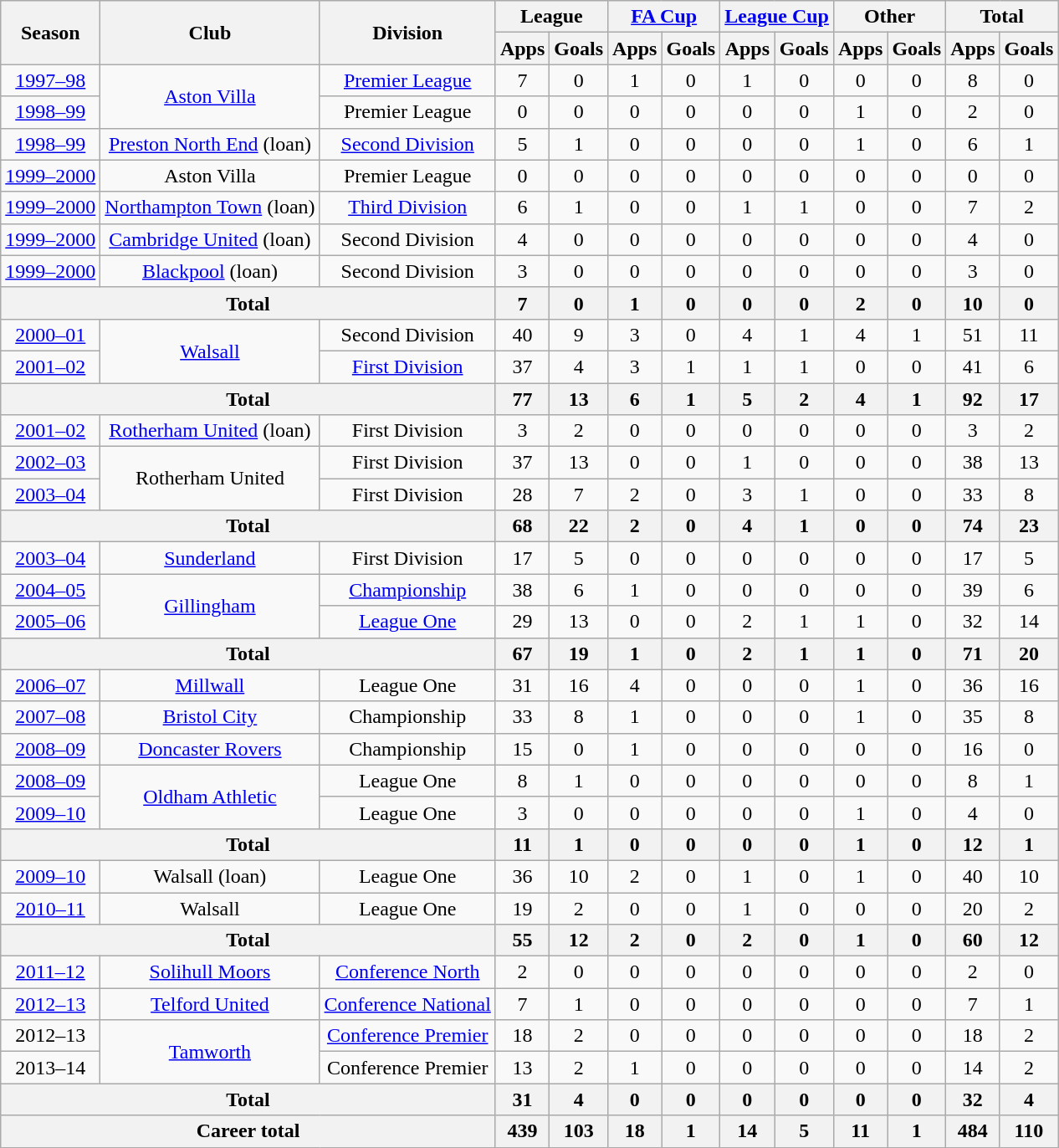<table class="wikitable" style="text-align:center;">
<tr>
<th rowspan="2">Season</th>
<th rowspan="2">Club</th>
<th rowspan="2">Division</th>
<th colspan="2">League</th>
<th colspan="2"><a href='#'>FA Cup</a></th>
<th colspan="2"><a href='#'>League Cup</a></th>
<th colspan="2">Other</th>
<th colspan="2">Total</th>
</tr>
<tr>
<th>Apps</th>
<th>Goals</th>
<th>Apps</th>
<th>Goals</th>
<th>Apps</th>
<th>Goals</th>
<th>Apps</th>
<th>Goals</th>
<th>Apps</th>
<th>Goals</th>
</tr>
<tr>
<td><a href='#'>1997–98</a></td>
<td rowspan="2"><a href='#'>Aston Villa</a></td>
<td><a href='#'>Premier League</a></td>
<td>7</td>
<td>0</td>
<td>1</td>
<td>0</td>
<td>1</td>
<td>0</td>
<td>0</td>
<td>0</td>
<td>8</td>
<td>0</td>
</tr>
<tr>
<td><a href='#'>1998–99</a></td>
<td>Premier League</td>
<td>0</td>
<td>0</td>
<td>0</td>
<td>0</td>
<td>0</td>
<td>0</td>
<td>1</td>
<td>0</td>
<td>2</td>
<td>0</td>
</tr>
<tr>
<td><a href='#'>1998–99</a></td>
<td><a href='#'>Preston North End</a> (loan)</td>
<td><a href='#'>Second Division</a></td>
<td>5</td>
<td>1</td>
<td>0</td>
<td>0</td>
<td>0</td>
<td>0</td>
<td>1</td>
<td>0</td>
<td>6</td>
<td>1</td>
</tr>
<tr>
<td><a href='#'>1999–2000</a></td>
<td>Aston Villa</td>
<td>Premier League</td>
<td>0</td>
<td>0</td>
<td>0</td>
<td>0</td>
<td>0</td>
<td>0</td>
<td>0</td>
<td>0</td>
<td>0</td>
<td>0</td>
</tr>
<tr>
<td><a href='#'>1999–2000</a></td>
<td><a href='#'>Northampton Town</a> (loan)</td>
<td><a href='#'>Third Division</a></td>
<td>6</td>
<td>1</td>
<td>0</td>
<td>0</td>
<td>1</td>
<td>1</td>
<td>0</td>
<td>0</td>
<td>7</td>
<td>2</td>
</tr>
<tr>
<td><a href='#'>1999–2000</a></td>
<td><a href='#'>Cambridge United</a> (loan)</td>
<td>Second Division</td>
<td>4</td>
<td>0</td>
<td>0</td>
<td>0</td>
<td>0</td>
<td>0</td>
<td>0</td>
<td>0</td>
<td>4</td>
<td>0</td>
</tr>
<tr>
<td><a href='#'>1999–2000</a></td>
<td><a href='#'>Blackpool</a> (loan)</td>
<td>Second Division</td>
<td>3</td>
<td>0</td>
<td>0</td>
<td>0</td>
<td>0</td>
<td>0</td>
<td>0</td>
<td>0</td>
<td>3</td>
<td>0</td>
</tr>
<tr>
<th colspan="3">Total</th>
<th>7</th>
<th>0</th>
<th>1</th>
<th>0</th>
<th>0</th>
<th>0</th>
<th>2</th>
<th>0</th>
<th>10</th>
<th>0</th>
</tr>
<tr>
<td><a href='#'>2000–01</a></td>
<td rowspan="2"><a href='#'>Walsall</a></td>
<td>Second Division</td>
<td>40</td>
<td>9</td>
<td>3</td>
<td>0</td>
<td>4</td>
<td>1</td>
<td>4</td>
<td>1</td>
<td>51</td>
<td>11</td>
</tr>
<tr>
<td><a href='#'>2001–02</a></td>
<td><a href='#'>First Division</a></td>
<td>37</td>
<td>4</td>
<td>3</td>
<td>1</td>
<td>1</td>
<td>1</td>
<td>0</td>
<td>0</td>
<td>41</td>
<td>6</td>
</tr>
<tr>
<th colspan="3">Total</th>
<th>77</th>
<th>13</th>
<th>6</th>
<th>1</th>
<th>5</th>
<th>2</th>
<th>4</th>
<th>1</th>
<th>92</th>
<th>17</th>
</tr>
<tr>
<td><a href='#'>2001–02</a></td>
<td><a href='#'>Rotherham United</a> (loan)</td>
<td>First Division</td>
<td>3</td>
<td>2</td>
<td>0</td>
<td>0</td>
<td>0</td>
<td>0</td>
<td>0</td>
<td>0</td>
<td>3</td>
<td>2</td>
</tr>
<tr>
<td><a href='#'>2002–03</a></td>
<td rowspan="2">Rotherham United</td>
<td>First Division</td>
<td>37</td>
<td>13</td>
<td>0</td>
<td>0</td>
<td>1</td>
<td>0</td>
<td>0</td>
<td>0</td>
<td>38</td>
<td>13</td>
</tr>
<tr>
<td><a href='#'>2003–04</a></td>
<td>First Division</td>
<td>28</td>
<td>7</td>
<td>2</td>
<td>0</td>
<td>3</td>
<td>1</td>
<td>0</td>
<td>0</td>
<td>33</td>
<td>8</td>
</tr>
<tr>
<th colspan="3">Total</th>
<th>68</th>
<th>22</th>
<th>2</th>
<th>0</th>
<th>4</th>
<th>1</th>
<th>0</th>
<th>0</th>
<th>74</th>
<th>23</th>
</tr>
<tr>
<td><a href='#'>2003–04</a></td>
<td><a href='#'>Sunderland</a></td>
<td>First Division</td>
<td>17</td>
<td>5</td>
<td>0</td>
<td>0</td>
<td>0</td>
<td>0</td>
<td>0</td>
<td>0</td>
<td>17</td>
<td>5</td>
</tr>
<tr>
<td><a href='#'>2004–05</a></td>
<td rowspan="2"><a href='#'>Gillingham</a></td>
<td><a href='#'>Championship</a></td>
<td>38</td>
<td>6</td>
<td>1</td>
<td>0</td>
<td>0</td>
<td>0</td>
<td>0</td>
<td>0</td>
<td>39</td>
<td>6</td>
</tr>
<tr>
<td><a href='#'>2005–06</a></td>
<td><a href='#'>League One</a></td>
<td>29</td>
<td>13</td>
<td>0</td>
<td>0</td>
<td>2</td>
<td>1</td>
<td>1</td>
<td>0</td>
<td>32</td>
<td>14</td>
</tr>
<tr>
<th colspan="3">Total</th>
<th>67</th>
<th>19</th>
<th>1</th>
<th>0</th>
<th>2</th>
<th>1</th>
<th>1</th>
<th>0</th>
<th>71</th>
<th>20</th>
</tr>
<tr>
<td><a href='#'>2006–07</a></td>
<td><a href='#'>Millwall</a></td>
<td>League One</td>
<td>31</td>
<td>16</td>
<td>4</td>
<td>0</td>
<td>0</td>
<td>0</td>
<td>1</td>
<td>0</td>
<td>36</td>
<td>16</td>
</tr>
<tr>
<td><a href='#'>2007–08</a></td>
<td><a href='#'>Bristol City</a></td>
<td>Championship</td>
<td>33</td>
<td>8</td>
<td>1</td>
<td>0</td>
<td>0</td>
<td>0</td>
<td>1</td>
<td>0</td>
<td>35</td>
<td>8</td>
</tr>
<tr>
<td><a href='#'>2008–09</a></td>
<td><a href='#'>Doncaster Rovers</a></td>
<td>Championship</td>
<td>15</td>
<td>0</td>
<td>1</td>
<td>0</td>
<td>0</td>
<td>0</td>
<td>0</td>
<td>0</td>
<td>16</td>
<td>0</td>
</tr>
<tr>
<td><a href='#'>2008–09</a></td>
<td rowspan="2"><a href='#'>Oldham Athletic</a></td>
<td>League One</td>
<td>8</td>
<td>1</td>
<td>0</td>
<td>0</td>
<td>0</td>
<td>0</td>
<td>0</td>
<td>0</td>
<td>8</td>
<td>1</td>
</tr>
<tr>
<td><a href='#'>2009–10</a></td>
<td>League One</td>
<td>3</td>
<td>0</td>
<td>0</td>
<td>0</td>
<td>0</td>
<td>0</td>
<td>1</td>
<td>0</td>
<td>4</td>
<td>0</td>
</tr>
<tr>
<th colspan="3">Total</th>
<th>11</th>
<th>1</th>
<th>0</th>
<th>0</th>
<th>0</th>
<th>0</th>
<th>1</th>
<th>0</th>
<th>12</th>
<th>1</th>
</tr>
<tr>
<td><a href='#'>2009–10</a></td>
<td>Walsall (loan)</td>
<td>League One</td>
<td>36</td>
<td>10</td>
<td>2</td>
<td>0</td>
<td>1</td>
<td>0</td>
<td>1</td>
<td>0</td>
<td>40</td>
<td>10</td>
</tr>
<tr>
<td><a href='#'>2010–11</a></td>
<td>Walsall</td>
<td>League One</td>
<td>19</td>
<td>2</td>
<td>0</td>
<td>0</td>
<td>1</td>
<td>0</td>
<td>0</td>
<td>0</td>
<td>20</td>
<td>2</td>
</tr>
<tr>
<th colspan="3">Total</th>
<th>55</th>
<th>12</th>
<th>2</th>
<th>0</th>
<th>2</th>
<th>0</th>
<th>1</th>
<th>0</th>
<th>60</th>
<th>12</th>
</tr>
<tr>
<td><a href='#'>2011–12</a></td>
<td><a href='#'>Solihull Moors</a></td>
<td><a href='#'>Conference North</a></td>
<td>2</td>
<td>0</td>
<td>0</td>
<td>0</td>
<td>0</td>
<td>0</td>
<td>0</td>
<td>0</td>
<td>2</td>
<td>0</td>
</tr>
<tr>
<td><a href='#'>2012–13</a></td>
<td><a href='#'>Telford United</a></td>
<td><a href='#'>Conference National</a></td>
<td>7</td>
<td>1</td>
<td>0</td>
<td>0</td>
<td>0</td>
<td>0</td>
<td>0</td>
<td>0</td>
<td>7</td>
<td>1</td>
</tr>
<tr>
<td>2012–13</td>
<td rowspan="2"><a href='#'>Tamworth</a></td>
<td><a href='#'>Conference Premier</a></td>
<td>18</td>
<td>2</td>
<td>0</td>
<td>0</td>
<td>0</td>
<td>0</td>
<td>0</td>
<td>0</td>
<td>18</td>
<td>2</td>
</tr>
<tr>
<td>2013–14</td>
<td>Conference Premier</td>
<td>13</td>
<td>2</td>
<td>1</td>
<td>0</td>
<td>0</td>
<td>0</td>
<td>0</td>
<td>0</td>
<td>14</td>
<td>2</td>
</tr>
<tr>
<th colspan="3">Total</th>
<th>31</th>
<th>4</th>
<th>0</th>
<th>0</th>
<th>0</th>
<th>0</th>
<th>0</th>
<th>0</th>
<th>32</th>
<th>4</th>
</tr>
<tr>
<th colspan="3">Career total</th>
<th>439</th>
<th>103</th>
<th>18</th>
<th>1</th>
<th>14</th>
<th>5</th>
<th>11</th>
<th>1</th>
<th>484</th>
<th>110</th>
</tr>
</table>
